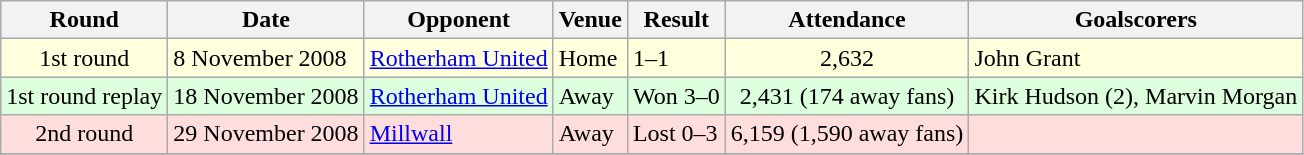<table Class="wikitable">
<tr>
<th>Round</th>
<th>Date</th>
<th>Opponent</th>
<th>Venue</th>
<th>Result</th>
<th>Attendance</th>
<th>Goalscorers</th>
</tr>
<tr bgcolor="#ffffdd">
<td align="center">1st round</td>
<td>8 November 2008</td>
<td><a href='#'>Rotherham United</a></td>
<td>Home</td>
<td>1–1</td>
<td align="center">2,632</td>
<td>John Grant</td>
</tr>
<tr style="background: #ddffdd;">
<td align="center">1st round replay</td>
<td>18 November 2008</td>
<td><a href='#'>Rotherham United</a></td>
<td>Away</td>
<td>Won 3–0</td>
<td align="center">2,431 (174 away fans)</td>
<td>Kirk Hudson (2), Marvin Morgan</td>
</tr>
<tr style="background: #ffdddd;">
<td align="center">2nd round</td>
<td>29 November 2008</td>
<td><a href='#'>Millwall</a></td>
<td>Away</td>
<td>Lost 0–3</td>
<td align="center">6,159 (1,590 away fans)</td>
<td></td>
</tr>
<tr>
</tr>
</table>
